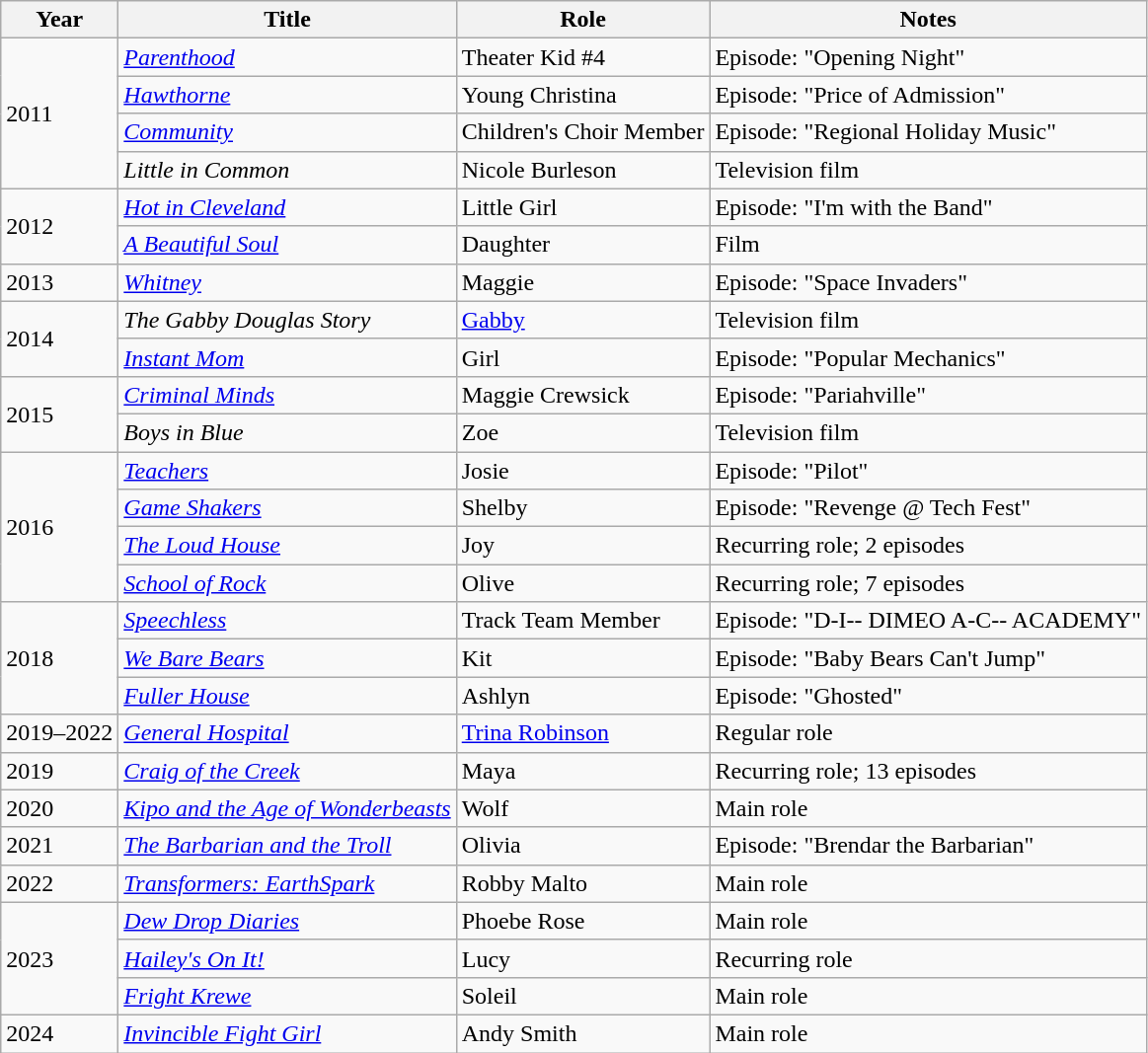<table class="wikitable sortable">
<tr>
<th>Year</th>
<th>Title</th>
<th>Role</th>
<th class="unsortable">Notes</th>
</tr>
<tr>
<td rowspan="4">2011</td>
<td><em><a href='#'>Parenthood</a></em></td>
<td>Theater Kid #4</td>
<td>Episode: "Opening Night"</td>
</tr>
<tr>
<td><em><a href='#'>Hawthorne</a></em></td>
<td>Young Christina</td>
<td>Episode: "Price of Admission"</td>
</tr>
<tr>
<td><em><a href='#'>Community</a></em></td>
<td>Children's Choir Member</td>
<td>Episode: "Regional Holiday Music"</td>
</tr>
<tr>
<td><em>Little in Common</em></td>
<td>Nicole Burleson</td>
<td>Television film</td>
</tr>
<tr>
<td rowspan="2">2012</td>
<td><em><a href='#'>Hot in Cleveland</a></em></td>
<td>Little Girl</td>
<td>Episode: "I'm with the Band"</td>
</tr>
<tr>
<td><em><a href='#'>A Beautiful Soul</a></em></td>
<td>Daughter</td>
<td>Film</td>
</tr>
<tr>
<td>2013</td>
<td><em><a href='#'>Whitney</a></em></td>
<td>Maggie</td>
<td>Episode: "Space Invaders"</td>
</tr>
<tr>
<td rowspan="2">2014</td>
<td><em>The Gabby Douglas Story</em></td>
<td><a href='#'>Gabby</a> </td>
<td>Television film</td>
</tr>
<tr>
<td><em><a href='#'>Instant Mom</a></em></td>
<td>Girl</td>
<td>Episode: "Popular Mechanics"</td>
</tr>
<tr>
<td rowspan="2">2015</td>
<td><em><a href='#'>Criminal Minds</a></em></td>
<td>Maggie Crewsick</td>
<td>Episode: "Pariahville"</td>
</tr>
<tr>
<td><em>Boys in Blue</em></td>
<td>Zoe</td>
<td>Television film</td>
</tr>
<tr>
<td rowspan="4">2016</td>
<td><em><a href='#'>Teachers</a></em></td>
<td>Josie</td>
<td>Episode: "Pilot"</td>
</tr>
<tr>
<td><em><a href='#'>Game Shakers</a></em></td>
<td>Shelby</td>
<td>Episode: "Revenge @ Tech Fest"</td>
</tr>
<tr>
<td><em><a href='#'>The Loud House</a></em></td>
<td>Joy </td>
<td>Recurring role; 2 episodes</td>
</tr>
<tr>
<td><em><a href='#'>School of Rock</a></em></td>
<td>Olive</td>
<td>Recurring role; 7 episodes</td>
</tr>
<tr>
<td rowspan="3">2018</td>
<td><em><a href='#'>Speechless</a></em></td>
<td>Track Team Member</td>
<td>Episode: "D-I-- DIMEO A-C-- ACADEMY"</td>
</tr>
<tr>
<td><em><a href='#'>We Bare Bears</a></em></td>
<td>Kit </td>
<td>Episode: "Baby Bears Can't Jump"</td>
</tr>
<tr>
<td><em><a href='#'>Fuller House</a></em></td>
<td>Ashlyn</td>
<td>Episode: "Ghosted"</td>
</tr>
<tr>
<td>2019–2022</td>
<td><em><a href='#'>General Hospital</a></em></td>
<td><a href='#'>Trina Robinson</a></td>
<td>Regular role</td>
</tr>
<tr>
<td>2019</td>
<td><em><a href='#'>Craig of the Creek</a></em></td>
<td>Maya </td>
<td>Recurring role; 13 episodes</td>
</tr>
<tr>
<td>2020</td>
<td><em><a href='#'>Kipo and the Age of Wonderbeasts</a></em></td>
<td>Wolf </td>
<td>Main role</td>
</tr>
<tr>
<td>2021</td>
<td><em><a href='#'>The Barbarian and the Troll</a></em></td>
<td>Olivia </td>
<td>Episode: "Brendar the Barbarian"</td>
</tr>
<tr>
<td>2022</td>
<td><em><a href='#'>Transformers: EarthSpark</a></em></td>
<td>Robby Malto </td>
<td>Main role</td>
</tr>
<tr>
<td rowspan="3">2023</td>
<td><em><a href='#'>Dew Drop Diaries</a></em></td>
<td>Phoebe Rose </td>
<td>Main role</td>
</tr>
<tr>
<td><em><a href='#'>Hailey's On It!</a></em></td>
<td>Lucy </td>
<td>Recurring role</td>
</tr>
<tr>
<td><em><a href='#'>Fright Krewe</a></em></td>
<td>Soleil </td>
<td>Main role</td>
</tr>
<tr>
<td>2024</td>
<td><em><a href='#'>Invincible Fight Girl</a></em></td>
<td>Andy Smith </td>
<td>Main role</td>
</tr>
</table>
